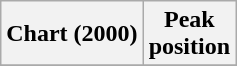<table class="wikitable plainrowheaders" style="text-align:center">
<tr>
<th scope="col">Chart (2000)</th>
<th scope="col">Peak<br>position</th>
</tr>
<tr>
</tr>
</table>
